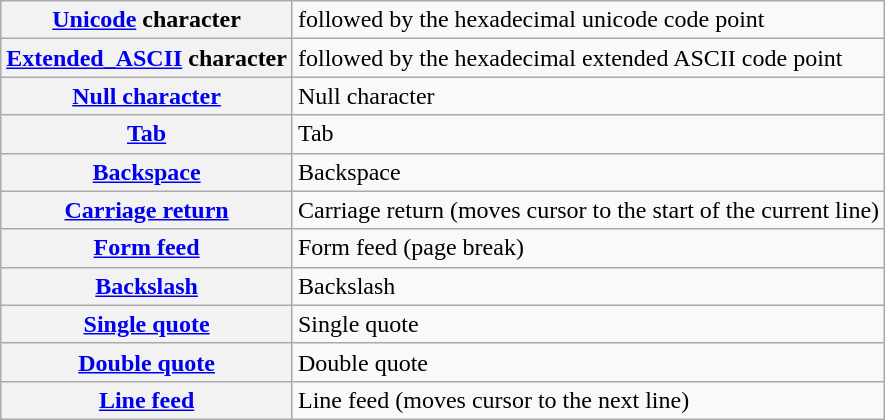<table class="wikitable">
<tr>
<th scope="row"><a href='#'>Unicode</a> character</th>
<td> followed by the hexadecimal unicode code point</td>
</tr>
<tr>
<th scope="row"><a href='#'>Extended_ASCII</a> character</th>
<td> followed by the hexadecimal extended ASCII code point</td>
</tr>
<tr>
<th scope="row"><a href='#'>Null character</a></th>
<td> Null character</td>
</tr>
<tr>
<th scope="row"><a href='#'>Tab</a></th>
<td> Tab</td>
</tr>
<tr>
<th scope="row"><a href='#'>Backspace</a></th>
<td> Backspace</td>
</tr>
<tr>
<th scope="row"><a href='#'>Carriage return</a></th>
<td> Carriage return (moves cursor to the start of the current line)</td>
</tr>
<tr>
<th scope="row"><a href='#'>Form feed</a></th>
<td> Form feed (page break)</td>
</tr>
<tr>
<th scope="row"><a href='#'>Backslash</a></th>
<td> Backslash</td>
</tr>
<tr>
<th scope="row"><a href='#'>Single quote</a></th>
<td> Single quote</td>
</tr>
<tr>
<th scope="row"><a href='#'>Double quote</a></th>
<td> Double quote</td>
</tr>
<tr>
<th scope="row"><a href='#'>Line feed</a></th>
<td> Line feed (moves cursor to the next line)</td>
</tr>
</table>
